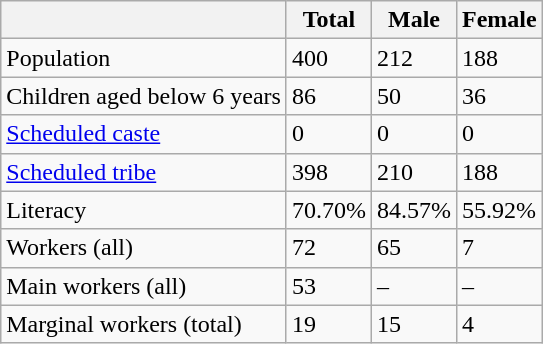<table class="wikitable sortable">
<tr>
<th></th>
<th>Total</th>
<th>Male</th>
<th>Female</th>
</tr>
<tr>
<td>Population</td>
<td>400</td>
<td>212</td>
<td>188</td>
</tr>
<tr>
<td>Children aged below 6 years</td>
<td>86</td>
<td>50</td>
<td>36</td>
</tr>
<tr>
<td><a href='#'>Scheduled caste</a></td>
<td>0</td>
<td>0</td>
<td>0</td>
</tr>
<tr>
<td><a href='#'>Scheduled tribe</a></td>
<td>398</td>
<td>210</td>
<td>188</td>
</tr>
<tr>
<td>Literacy</td>
<td>70.70%</td>
<td>84.57%</td>
<td>55.92%</td>
</tr>
<tr>
<td>Workers (all)</td>
<td>72</td>
<td>65</td>
<td>7</td>
</tr>
<tr>
<td>Main workers (all)</td>
<td>53</td>
<td>–</td>
<td>–</td>
</tr>
<tr>
<td>Marginal workers (total)</td>
<td>19</td>
<td>15</td>
<td>4</td>
</tr>
</table>
